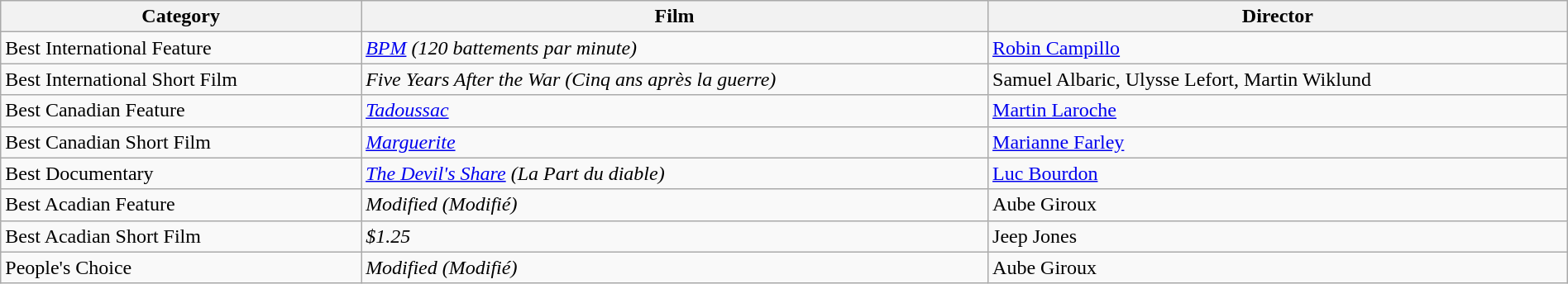<table class="wikitable sortable"  width=100%>
<tr>
<th>Category</th>
<th>Film</th>
<th>Director</th>
</tr>
<tr>
<td>Best International Feature</td>
<td><em><a href='#'>BPM</a> (120 battements par minute)</em></td>
<td><a href='#'>Robin Campillo</a></td>
</tr>
<tr>
<td>Best International Short Film</td>
<td><em>Five Years After the War (Cinq ans après la guerre)</em></td>
<td>Samuel Albaric, Ulysse Lefort, Martin Wiklund</td>
</tr>
<tr>
<td>Best Canadian Feature</td>
<td><em><a href='#'>Tadoussac</a></em></td>
<td><a href='#'>Martin Laroche</a></td>
</tr>
<tr>
<td>Best Canadian Short Film</td>
<td><em><a href='#'>Marguerite</a></em></td>
<td><a href='#'>Marianne Farley</a></td>
</tr>
<tr>
<td>Best Documentary</td>
<td><em><a href='#'>The Devil's Share</a> (La Part du diable)</em></td>
<td><a href='#'>Luc Bourdon</a></td>
</tr>
<tr>
<td>Best Acadian Feature</td>
<td><em>Modified (Modifié)</em></td>
<td>Aube Giroux</td>
</tr>
<tr>
<td>Best Acadian Short Film</td>
<td><em>$1.25</em></td>
<td>Jeep Jones</td>
</tr>
<tr>
<td>People's Choice</td>
<td><em>Modified (Modifié)</em></td>
<td>Aube Giroux</td>
</tr>
</table>
